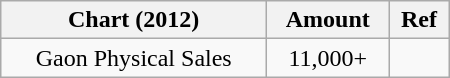<table class="wikitable" style="text-align: center; width: 300px;">
<tr>
<th>Chart (2012)</th>
<th>Amount</th>
<th>Ref</th>
</tr>
<tr>
<td rowspan=1>Gaon Physical Sales</td>
<td>11,000+</td>
<td></td>
</tr>
</table>
